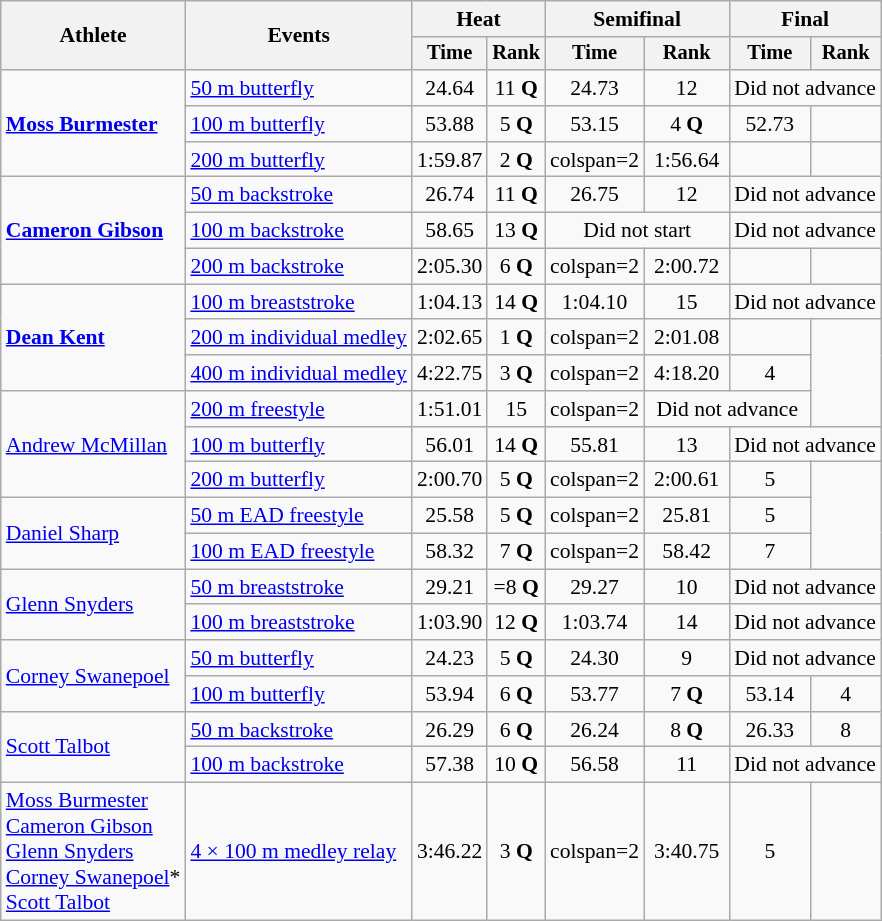<table class=wikitable style="font-size:90%">
<tr align=center>
<th rowspan="2">Athlete</th>
<th rowspan="2">Events</th>
<th colspan="2">Heat</th>
<th colspan="2">Semifinal</th>
<th colspan="2">Final</th>
</tr>
<tr style="font-size:95%">
<th>Time</th>
<th>Rank</th>
<th>Time</th>
<th>Rank</th>
<th>Time</th>
<th>Rank</th>
</tr>
<tr align=center>
<td align=left rowspan=3><strong><a href='#'>Moss Burmester</a></strong></td>
<td align=left><a href='#'>50 m butterfly</a></td>
<td>24.64</td>
<td>11 <strong>Q</strong></td>
<td>24.73</td>
<td>12</td>
<td colspan=2>Did not advance</td>
</tr>
<tr align=center>
<td align=left><a href='#'>100 m butterfly</a></td>
<td>53.88</td>
<td>5 <strong>Q</strong></td>
<td>53.15</td>
<td>4 <strong>Q</strong></td>
<td>52.73</td>
<td></td>
</tr>
<tr align=center>
<td align=left><a href='#'>200 m butterfly</a></td>
<td>1:59.87</td>
<td>2 <strong>Q</strong></td>
<td>colspan=2 </td>
<td>1:56.64</td>
<td></td>
</tr>
<tr align=center>
<td align=left rowspan=3><strong><a href='#'>Cameron Gibson</a></strong></td>
<td align=left><a href='#'>50 m backstroke</a></td>
<td>26.74</td>
<td>11 <strong>Q</strong></td>
<td>26.75</td>
<td>12</td>
<td colspan=2>Did not advance</td>
</tr>
<tr align=center>
<td align=left><a href='#'>100 m backstroke</a></td>
<td>58.65</td>
<td>13 <strong>Q</strong></td>
<td colspan=2>Did not start</td>
<td colspan=2>Did not advance</td>
</tr>
<tr align=center>
<td align=left><a href='#'>200 m backstroke</a></td>
<td>2:05.30</td>
<td>6 <strong>Q</strong></td>
<td>colspan=2 </td>
<td>2:00.72</td>
<td></td>
</tr>
<tr align=center>
<td align=left rowspan=3><strong><a href='#'>Dean Kent</a></strong></td>
<td align=left><a href='#'>100 m breaststroke</a></td>
<td>1:04.13</td>
<td>14 <strong>Q</strong></td>
<td>1:04.10</td>
<td>15</td>
<td colspan=2>Did not advance</td>
</tr>
<tr align=center>
<td align=left><a href='#'>200 m individual medley</a></td>
<td>2:02.65</td>
<td>1 <strong>Q</strong></td>
<td>colspan=2 </td>
<td>2:01.08</td>
<td></td>
</tr>
<tr align=center>
<td align=left><a href='#'>400 m individual medley</a></td>
<td>4:22.75</td>
<td>3 <strong>Q</strong></td>
<td>colspan=2 </td>
<td>4:18.20</td>
<td>4</td>
</tr>
<tr align=center>
<td align=left rowspan=3><a href='#'>Andrew McMillan</a></td>
<td align=left><a href='#'>200 m freestyle</a></td>
<td>1:51.01</td>
<td>15</td>
<td>colspan=2 </td>
<td colspan=2>Did not advance</td>
</tr>
<tr align=center>
<td align=left><a href='#'>100 m butterfly</a></td>
<td>56.01</td>
<td>14 <strong>Q</strong></td>
<td>55.81</td>
<td>13</td>
<td colspan=2>Did not advance</td>
</tr>
<tr align=center>
<td align=left><a href='#'>200 m butterfly</a></td>
<td>2:00.70</td>
<td>5 <strong>Q</strong></td>
<td>colspan=2 </td>
<td>2:00.61</td>
<td>5</td>
</tr>
<tr align=center>
<td align=left rowspan=2><a href='#'>Daniel Sharp</a></td>
<td align=left><a href='#'>50 m EAD freestyle</a></td>
<td>25.58</td>
<td>5 <strong>Q</strong></td>
<td>colspan=2 </td>
<td>25.81</td>
<td>5</td>
</tr>
<tr align=center>
<td align=left><a href='#'>100 m EAD freestyle</a></td>
<td>58.32</td>
<td>7 <strong>Q</strong></td>
<td>colspan=2 </td>
<td>58.42</td>
<td>7</td>
</tr>
<tr align=center>
<td align=left rowspan=2><a href='#'>Glenn Snyders</a></td>
<td align=left><a href='#'>50 m breaststroke</a></td>
<td>29.21</td>
<td>=8 <strong>Q</strong></td>
<td>29.27</td>
<td>10</td>
<td colspan=2>Did not advance</td>
</tr>
<tr align=center>
<td align=left><a href='#'>100 m breaststroke</a></td>
<td>1:03.90</td>
<td>12 <strong>Q</strong></td>
<td>1:03.74</td>
<td>14</td>
<td colspan=2>Did not advance</td>
</tr>
<tr align=center>
<td align=left rowspan=2><a href='#'>Corney Swanepoel</a></td>
<td align=left><a href='#'>50 m butterfly</a></td>
<td>24.23</td>
<td>5 <strong>Q</strong></td>
<td>24.30</td>
<td>9</td>
<td colspan=2>Did not advance</td>
</tr>
<tr align=center>
<td align=left><a href='#'>100 m butterfly</a></td>
<td>53.94</td>
<td>6 <strong>Q</strong></td>
<td>53.77</td>
<td>7 <strong>Q</strong></td>
<td>53.14</td>
<td>4</td>
</tr>
<tr align=center>
<td align=left rowspan=2><a href='#'>Scott Talbot</a></td>
<td align=left><a href='#'>50 m backstroke</a></td>
<td>26.29</td>
<td>6 <strong>Q</strong></td>
<td>26.24</td>
<td>8 <strong>Q</strong></td>
<td>26.33</td>
<td>8</td>
</tr>
<tr align=center>
<td align=left><a href='#'>100 m backstroke</a></td>
<td>57.38</td>
<td>10 <strong>Q</strong></td>
<td>56.58</td>
<td>11</td>
<td colspan=2>Did not advance</td>
</tr>
<tr align=center>
<td align=left><a href='#'>Moss Burmester</a><br><a href='#'>Cameron Gibson</a><br><a href='#'>Glenn Snyders</a><br><a href='#'>Corney Swanepoel</a>*<br><a href='#'>Scott Talbot</a></td>
<td align=left><a href='#'>4 × 100 m medley relay</a></td>
<td>3:46.22</td>
<td>3 <strong>Q</strong></td>
<td>colspan=2 </td>
<td>3:40.75</td>
<td>5</td>
</tr>
</table>
